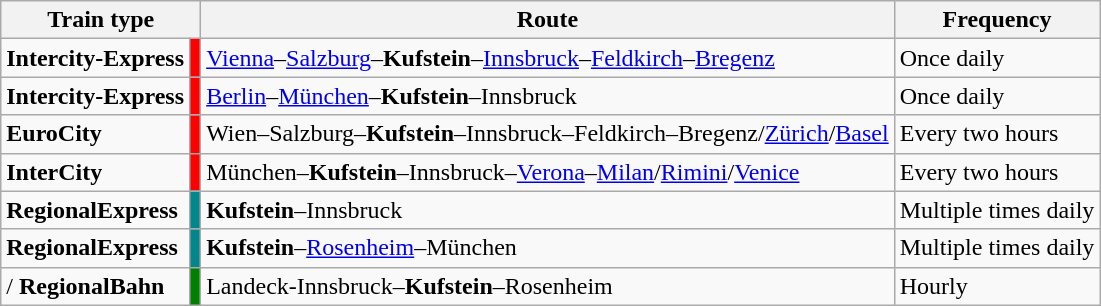<table class="wikitable">
<tr>
<th colspan=2>Train type</th>
<th>Route</th>
<th>Frequency</th>
</tr>
<tr>
<td><strong>Intercity-Express</strong></td>
<td style="background-color:#FF0000"></td>
<td><a href='#'>Vienna</a>–<a href='#'>Salzburg</a>–<strong>Kufstein</strong>–<a href='#'>Innsbruck</a>–<a href='#'>Feldkirch</a>–<a href='#'>Bregenz</a></td>
<td>Once daily</td>
</tr>
<tr>
<td><strong>Intercity-Express</strong></td>
<td style="background-color:#FF0000"></td>
<td><a href='#'>Berlin</a>–<a href='#'>München</a>–<strong>Kufstein</strong>–Innsbruck</td>
<td>Once daily</td>
</tr>
<tr>
<td><strong>EuroCity</strong></td>
<td style="background-color:#FF0000"></td>
<td>Wien–Salzburg–<strong>Kufstein</strong>–Innsbruck–Feldkirch–Bregenz/<a href='#'>Zürich</a>/<a href='#'>Basel</a></td>
<td>Every two hours</td>
</tr>
<tr>
<td><strong>InterCity</strong></td>
<td style="background-color:#FF0000"></td>
<td>München–<strong>Kufstein</strong>–Innsbruck–<a href='#'>Verona</a>–<a href='#'>Milan</a>/<a href='#'>Rimini</a>/<a href='#'>Venice</a></td>
<td>Every two hours</td>
</tr>
<tr>
<td><strong>RegionalExpress</strong></td>
<td style="background-color:#00868B"></td>
<td><strong>Kufstein</strong>–Innsbruck</td>
<td>Multiple times daily</td>
</tr>
<tr>
<td><strong>RegionalExpress</strong></td>
<td style="background-color:#00868B"></td>
<td><strong>Kufstein</strong>–<a href='#'>Rosenheim</a>–München</td>
<td>Multiple times daily</td>
</tr>
<tr>
<td> / <strong>RegionalBahn</strong></td>
<td style="background-color:#008000"></td>
<td>Landeck-Innsbruck–<strong>Kufstein</strong>–Rosenheim</td>
<td>Hourly</td>
</tr>
</table>
